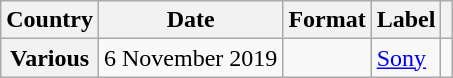<table class="wikitable plainrowheaders">
<tr>
<th scope="col">Country</th>
<th scope="col">Date</th>
<th scope="col">Format</th>
<th scope="col">Label</th>
<th scope="col"></th>
</tr>
<tr>
<th scope="row">Various</th>
<td>6 November 2019</td>
<td></td>
<td><a href='#'>Sony</a></td>
<td></td>
</tr>
</table>
